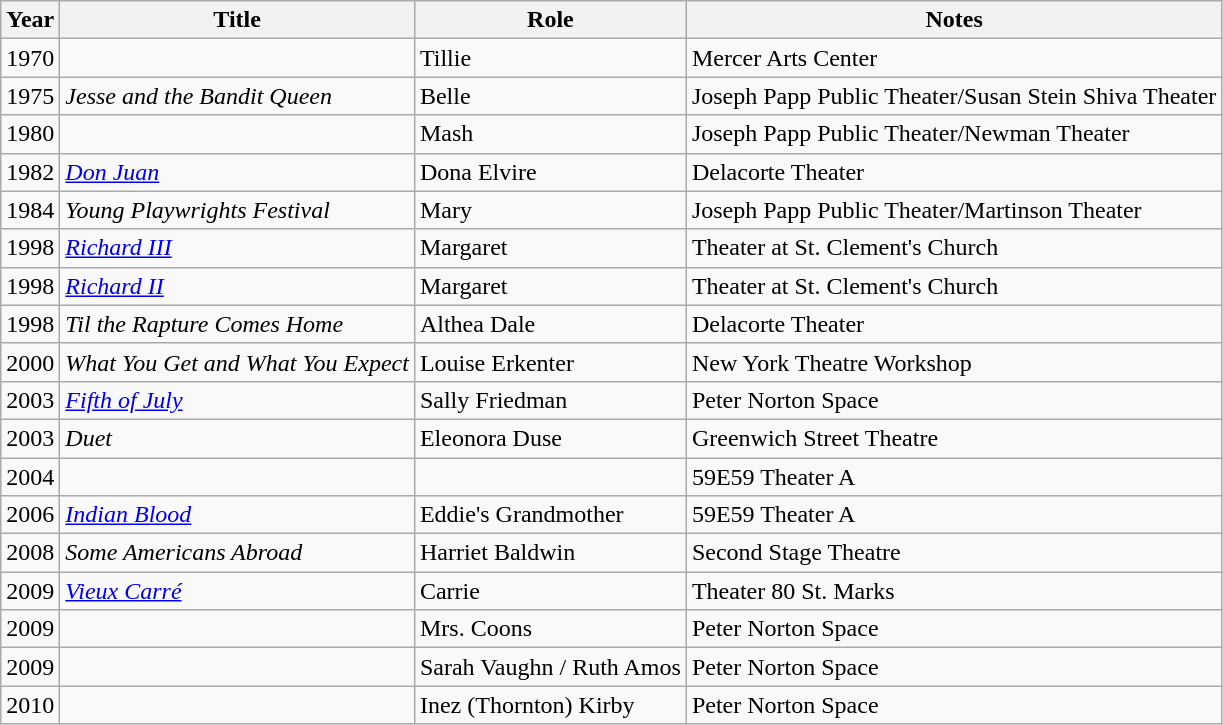<table class="wikitable sortable">
<tr>
<th>Year</th>
<th>Title</th>
<th>Role</th>
<th class="unsortable">Notes</th>
</tr>
<tr>
<td>1970</td>
<td><em></em></td>
<td>Tillie</td>
<td>Mercer Arts Center</td>
</tr>
<tr>
<td>1975</td>
<td><em>Jesse and the Bandit Queen</em></td>
<td>Belle</td>
<td>Joseph Papp Public Theater/Susan Stein Shiva Theater</td>
</tr>
<tr>
<td>1980</td>
<td><em></em></td>
<td>Mash</td>
<td>Joseph Papp Public Theater/Newman Theater</td>
</tr>
<tr>
<td>1982</td>
<td><em><a href='#'>Don Juan</a></em></td>
<td>Dona Elvire</td>
<td>Delacorte Theater</td>
</tr>
<tr>
<td>1984</td>
<td><em>Young Playwrights Festival</em></td>
<td>Mary</td>
<td>Joseph Papp Public Theater/Martinson Theater</td>
</tr>
<tr>
<td>1998</td>
<td><em><a href='#'>Richard III</a></em></td>
<td>Margaret</td>
<td>Theater at St. Clement's Church</td>
</tr>
<tr>
<td>1998</td>
<td><em><a href='#'>Richard II</a></em></td>
<td>Margaret</td>
<td>Theater at St. Clement's Church</td>
</tr>
<tr>
<td>1998</td>
<td><em>Til the Rapture Comes Home</em></td>
<td>Althea Dale</td>
<td>Delacorte Theater</td>
</tr>
<tr>
<td>2000</td>
<td><em>What You Get and What You Expect</em></td>
<td>Louise Erkenter</td>
<td>New York Theatre Workshop</td>
</tr>
<tr>
<td>2003</td>
<td><em><a href='#'>Fifth of July</a></em></td>
<td>Sally Friedman</td>
<td>Peter Norton Space</td>
</tr>
<tr>
<td>2003</td>
<td><em>Duet</em></td>
<td>Eleonora Duse</td>
<td>Greenwich Street Theatre</td>
</tr>
<tr>
<td>2004</td>
<td><em></em></td>
<td></td>
<td>59E59 Theater A</td>
</tr>
<tr>
<td>2006</td>
<td><em><a href='#'>Indian Blood</a></em></td>
<td>Eddie's Grandmother</td>
<td>59E59 Theater A</td>
</tr>
<tr>
<td>2008</td>
<td><em>Some Americans Abroad</em></td>
<td>Harriet Baldwin</td>
<td>Second Stage Theatre</td>
</tr>
<tr>
<td>2009</td>
<td><em><a href='#'>Vieux Carré</a></em></td>
<td>Carrie</td>
<td>Theater 80 St. Marks</td>
</tr>
<tr>
<td>2009</td>
<td><em></em></td>
<td>Mrs. Coons</td>
<td>Peter Norton Space</td>
</tr>
<tr>
<td>2009</td>
<td><em></em></td>
<td>Sarah Vaughn / Ruth Amos</td>
<td>Peter Norton Space</td>
</tr>
<tr>
<td>2010</td>
<td><em></em></td>
<td>Inez (Thornton) Kirby</td>
<td>Peter Norton Space</td>
</tr>
</table>
